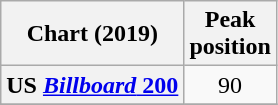<table class="wikitable sortable plainrowheaders" style="text-align:center">
<tr>
<th scope="col">Chart (2019)</th>
<th scope="col">Peak<br>position</th>
</tr>
<tr>
<th scope="row">US <a href='#'><em>Billboard</em> 200</a></th>
<td>90</td>
</tr>
<tr>
</tr>
</table>
